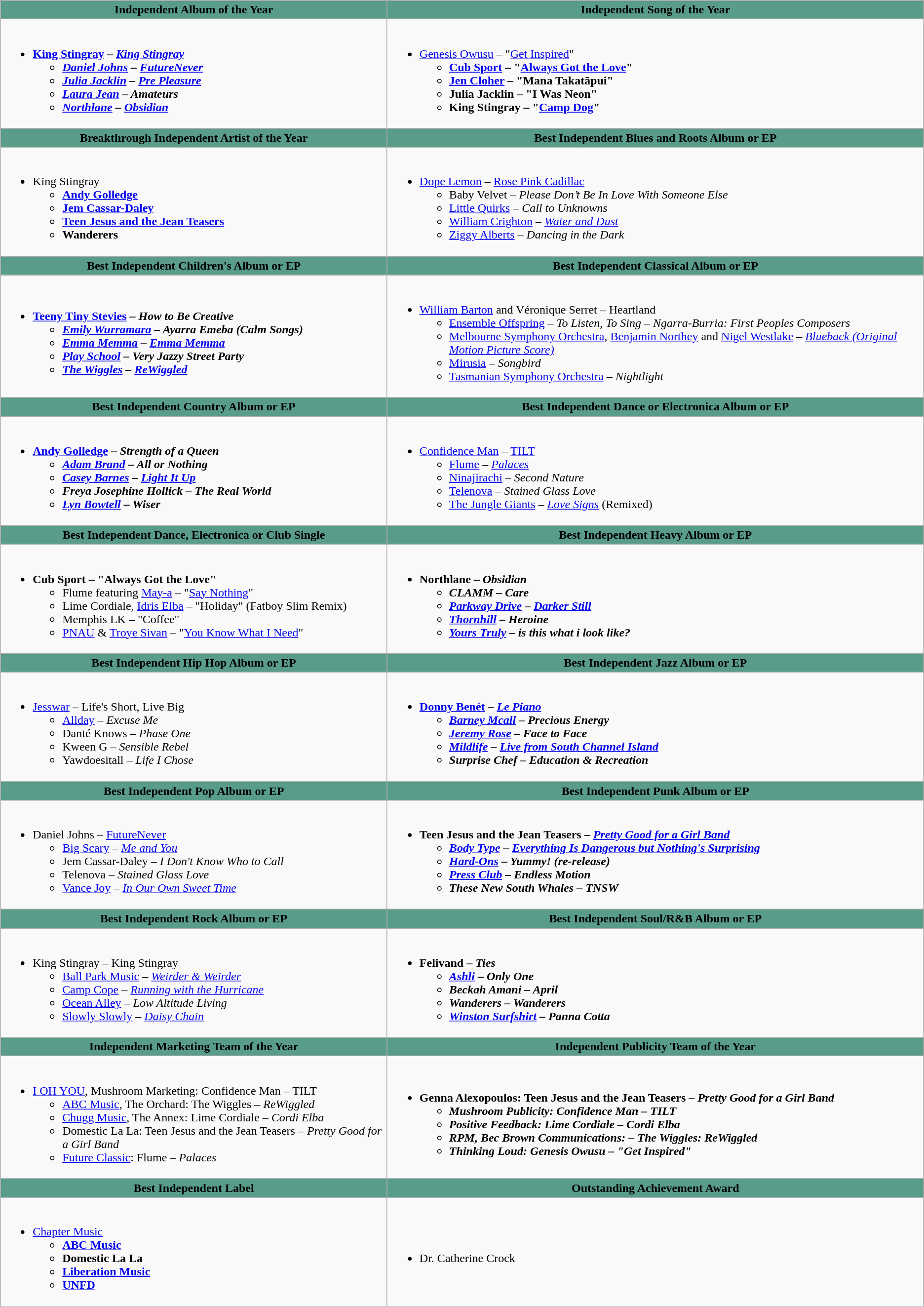<table class=wikitable style="width="150%">
<tr>
<th ! style="background:#589C89; width=;"50%">Independent Album of the Year</th>
<th ! style="background:#589C89; width=;"50%">Independent Song of the Year</th>
</tr>
<tr>
<td><br><ul><li><strong><a href='#'>King Stingray</a> – <em><a href='#'>King Stingray</a><strong><em><ul><li><a href='#'>Daniel Johns</a> – </em><a href='#'>FutureNever</a><em></li><li><a href='#'>Julia Jacklin</a> – </em> <a href='#'>Pre Pleasure</a><em></li><li><a href='#'>Laura Jean</a> – </em>Amateurs<em></li><li><a href='#'>Northlane</a> – </em><a href='#'>Obsidian</a><em></li></ul></li></ul></td>
<td><br><ul><li></strong><a href='#'>Genesis Owusu</a> – "<a href='#'>Get Inspired</a>"<strong><ul><li><a href='#'>Cub Sport</a> – "<a href='#'>Always Got the Love</a>"</li><li><a href='#'>Jen Cloher</a> – "Mana Takatāpui"</li><li>Julia Jacklin – "I Was Neon"</li><li>King Stingray – "<a href='#'>Camp Dog</a>"</li></ul></li></ul></td>
</tr>
<tr>
<th ! style="background:#589C89; width=;"50%">Breakthrough Independent Artist of the Year</th>
<th ! style="background:#589C89; width=;"50%">Best Independent Blues and Roots Album or EP</th>
</tr>
<tr>
<td><br><ul><li></strong>King Stingray<strong><ul><li><a href='#'>Andy Golledge</a></li><li><a href='#'>Jem Cassar-Daley</a></li><li><a href='#'>Teen Jesus and the Jean Teasers</a></li><li>Wanderers</li></ul></li></ul></td>
<td><br><ul><li></strong><a href='#'>Dope Lemon</a> – </em><a href='#'>Rose Pink Cadillac</a></em></strong><ul><li>Baby Velvet – <em>Please Don’t Be In Love With Someone Else</em></li><li><a href='#'>Little Quirks</a> – <em>Call to Unknowns</em></li><li><a href='#'>William Crighton</a> – <em><a href='#'>Water and Dust</a></em></li><li><a href='#'>Ziggy Alberts</a> – <em>Dancing in the Dark</em></li></ul></li></ul></td>
</tr>
<tr>
<th ! style="background:#589C89; width=;"50%">Best Independent Children's Album or EP</th>
<th ! style="background:#589C89; width=;"50%">Best Independent Classical Album or EP</th>
</tr>
<tr>
<td><br><ul><li><strong><a href='#'>Teeny Tiny Stevies</a> – <em>How to Be Creative<strong><em><ul><li><a href='#'>Emily Wurramara</a> – </em>Ayarra Emeba (Calm Songs)<em></li><li><a href='#'>Emma Memma</a> – </em><a href='#'>Emma Memma</a><em></li><li><a href='#'>Play School</a> – </em>Very Jazzy Street Party<em></li><li><a href='#'>The Wiggles</a> – </em><a href='#'>ReWiggled</a><em></li></ul></li></ul></td>
<td><br><ul><li></strong><a href='#'>William Barton</a> and Véronique Serret – </em>Heartland</em></strong><ul><li><a href='#'>Ensemble Offspring</a> – <em>To Listen, To Sing – Ngarra-Burria: First Peoples Composers</em></li><li><a href='#'>Melbourne Symphony Orchestra</a>, <a href='#'>Benjamin Northey</a> and <a href='#'>Nigel Westlake</a> – <em><a href='#'>Blueback (Original Motion Picture Score)</a></em></li><li><a href='#'>Mirusia</a> – <em>Songbird</em></li><li><a href='#'>Tasmanian Symphony Orchestra</a> – <em>Nightlight</em></li></ul></li></ul></td>
</tr>
<tr>
<th ! style="background:#589C89; width=;"50%">Best Independent Country Album or EP</th>
<th ! style="background:#589C89; width=;"50%">Best Independent Dance or Electronica Album or EP</th>
</tr>
<tr>
<td><br><ul><li><strong><a href='#'>Andy Golledge</a> – <em>Strength of a Queen<strong><em><ul><li><a href='#'>Adam Brand</a> – </em>All or Nothing<em></li><li><a href='#'>Casey Barnes</a> – </em><a href='#'>Light It Up</a><em></li><li>Freya Josephine Hollick – </em>The Real World<em></li><li><a href='#'>Lyn Bowtell</a> – </em>Wiser<em></li></ul></li></ul></td>
<td><br><ul><li></strong><a href='#'>Confidence Man</a> – </em><a href='#'>TILT</a></em></strong><ul><li><a href='#'>Flume</a> – <em><a href='#'>Palaces</a></em></li><li><a href='#'>Ninajirachi</a> – <em>Second Nature</em></li><li><a href='#'>Telenova</a> – <em>Stained Glass Love</em></li><li><a href='#'>The Jungle Giants</a> – <em><a href='#'>Love Signs</a></em> (Remixed)</li></ul></li></ul></td>
</tr>
<tr>
<th ! style="background:#589C89; width=;"50%">Best Independent Dance, Electronica or Club Single</th>
<th ! style="background:#589C89; width=;"50%">Best Independent Heavy Album or EP</th>
</tr>
<tr>
<td><br><ul><li><strong>Cub Sport – "Always Got the Love"</strong><ul><li>Flume featuring <a href='#'>May-a</a> – "<a href='#'>Say Nothing</a>"</li><li>Lime Cordiale, <a href='#'>Idris Elba</a> – "Holiday" (Fatboy Slim Remix)</li><li>Memphis LK – "Coffee"</li><li><a href='#'>PNAU</a> & <a href='#'>Troye Sivan</a> – "<a href='#'>You Know What I Need</a>"</li></ul></li></ul></td>
<td><br><ul><li><strong>Northlane – <em>Obsidian<strong><em><ul><li>CLAMM – Care</li><li><a href='#'>Parkway Drive</a> – </em><a href='#'>Darker Still</a><em></li><li><a href='#'>Thornhill</a> – </em>Heroine<em></li><li><a href='#'>Yours Truly</a> – </em>is this what i look like?<em></li></ul></li></ul></td>
</tr>
<tr>
<th ! style="background:#589C89; width=;"50%">Best Independent Hip Hop Album or EP</th>
<th ! style="background:#589C89; width=;"50%">Best Independent Jazz Album or EP</th>
</tr>
<tr>
<td><br><ul><li></strong><a href='#'>Jesswar</a> – </em>Life's Short, Live Big</em></strong><ul><li><a href='#'>Allday</a> – <em>Excuse Me</em></li><li>Danté Knows – <em>Phase One</em></li><li>Kween G – <em>Sensible Rebel</em></li><li>Yawdoesitall – <em>Life I Chose</em></li></ul></li></ul></td>
<td><br><ul><li><strong><a href='#'>Donny Benét</a> – <em><a href='#'>Le Piano</a><strong><em><ul><li><a href='#'>Barney Mcall</a> – </em>Precious Energy<em></li><li><a href='#'>Jeremy Rose</a> – </em>Face to Face<em></li><li><a href='#'>Mildlife</a> – </em><a href='#'>Live from South Channel Island</a><em></li><li>Surprise Chef – </em>Education & Recreation<em></li></ul></li></ul></td>
</tr>
<tr>
<th ! style="background:#589C89; width=;"50%">Best Independent Pop Album or EP</th>
<th ! style="background:#589C89; width=;"50%">Best Independent Punk Album or EP</th>
</tr>
<tr>
<td><br><ul><li></strong>Daniel Johns – </em><a href='#'>FutureNever</a></em></strong><ul><li><a href='#'>Big Scary</a> – <em><a href='#'>Me and You</a></em></li><li>Jem Cassar-Daley – <em>I Don't Know Who to Call</em></li><li>Telenova – <em>Stained Glass Love</em></li><li><a href='#'>Vance Joy</a> – <em><a href='#'>In Our Own Sweet Time</a></em></li></ul></li></ul></td>
<td><br><ul><li><strong>Teen Jesus and the Jean Teasers – <em><a href='#'>Pretty Good for a Girl Band</a><strong><em><ul><li><a href='#'>Body Type</a> – </em><a href='#'>Everything Is Dangerous but Nothing's Surprising</a><em></li><li><a href='#'>Hard-Ons</a> – </em>Yummy!<em> (re-release)</li><li><a href='#'>Press Club</a> – </em>Endless Motion<em></li><li>These New South Whales – </em>TNSW<em></li></ul></li></ul></td>
</tr>
<tr>
<th ! style="background:#589C89; width=;"50%">Best Independent Rock Album or EP</th>
<th ! style="background:#589C89; width=;"50%">Best Independent Soul/R&B Album or EP</th>
</tr>
<tr>
<td><br><ul><li></strong>King Stingray – </em>King Stingray</em></strong><ul><li><a href='#'>Ball Park Music</a> – <em><a href='#'>Weirder & Weirder</a></em></li><li><a href='#'>Camp Cope</a> – <em><a href='#'>Running with the Hurricane</a></em></li><li><a href='#'>Ocean Alley</a> – <em>Low Altitude Living</em></li><li><a href='#'>Slowly Slowly</a> – <em><a href='#'>Daisy Chain</a></em></li></ul></li></ul></td>
<td><br><ul><li><strong>Felivand – <em>Ties<strong><em><ul><li><a href='#'>Ashli</a> – </em>Only One<em></li><li>Beckah Amani – </em>April<em></li><li>Wanderers – </em>Wanderers<em></li><li><a href='#'>Winston Surfshirt</a> – </em>Panna Cotta<em></li></ul></li></ul></td>
</tr>
<tr>
<th ! style="background:#589C89; width=;"50%">Independent Marketing Team of the Year</th>
<th ! style="background:#589C89; width=;"50%">Independent Publicity Team of the Year</th>
</tr>
<tr>
<td><br><ul><li></strong><a href='#'>I OH YOU</a>, Mushroom Marketing: Confidence Man – </em>TILT</em></strong><ul><li><a href='#'>ABC Music</a>, The Orchard: The Wiggles – <em>ReWiggled</em></li><li><a href='#'>Chugg Music</a>, The Annex: Lime Cordiale – <em>Cordi Elba</em></li><li>Domestic La La: Teen Jesus and the Jean Teasers – <em>Pretty Good for a Girl Band</em></li><li><a href='#'>Future Classic</a>: Flume – <em>Palaces</em></li></ul></li></ul></td>
<td><br><ul><li><strong>Genna Alexopoulos: Teen Jesus and the Jean Teasers – <em>Pretty Good for a Girl Band<strong><em><ul><li>Mushroom Publicity: Confidence Man – </em>TILT<em></li><li>Positive Feedback: Lime Cordiale – </em>Cordi Elba<em></li><li>RPM, Bec Brown Communications: – The Wiggles: </em>ReWiggled<em></li><li>Thinking Loud: Genesis Owusu – "Get Inspired"</li></ul></li></ul></td>
</tr>
<tr>
<th ! style="background:#589C89; width=;"50%">Best Independent Label</th>
<th ! style="background:#589C89; width=;"50%">Outstanding Achievement Award</th>
</tr>
<tr>
<td><br><ul><li></strong><a href='#'>Chapter Music</a><strong><ul><li><a href='#'>ABC Music</a></li><li>Domestic La La</li><li><a href='#'>Liberation Music</a></li><li><a href='#'>UNFD</a></li></ul></li></ul></td>
<td><br><ul><li></strong>Dr. Catherine Crock<strong></li></ul></td>
</tr>
</table>
